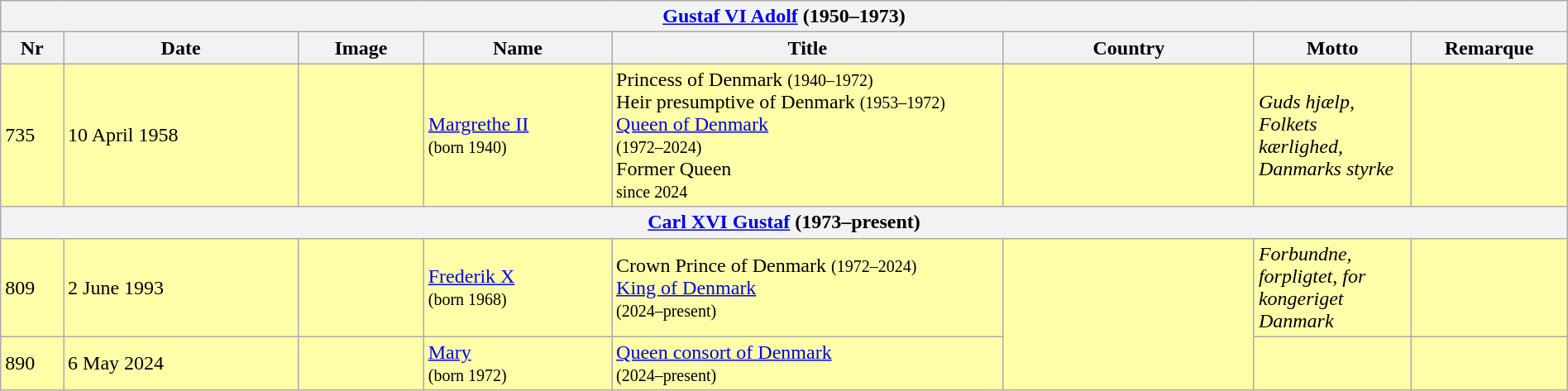<table class="wikitable" width=100%>
<tr>
<th colspan=8><a href='#'>Gustaf VI Adolf</a> (1950–1973)</th>
</tr>
<tr>
<th width=4%>Nr</th>
<th width=15%>Date</th>
<th width=8%>Image</th>
<th width=12%>Name</th>
<th>Title</th>
<th width=16%>Country</th>
<th width=10%>Motto</th>
<th width=10%>Remarque</th>
</tr>
<tr bgcolor="#FFFFAA">
<td>735</td>
<td>10 April 1958</td>
<td></td>
<td><a href='#'>Margrethe II</a><br><small>(born 1940)</small></td>
<td>Princess of Denmark <small>(1940–1972)</small><br>Heir presumptive of Denmark <small>(1953–1972)</small><br><a href='#'>Queen of Denmark</a><br><small>(1972–2024)</small><br>Former Queen<br><small>since 2024</small></td>
<td></td>
<td><em>Guds hjælp, Folkets kærlighed, Danmarks styrke</em></td>
<td> </td>
</tr>
<tr>
<th colspan=8><a href='#'>Carl XVI Gustaf</a> (1973–present)</th>
</tr>
<tr bgcolor="#FFFFAA">
<td>809</td>
<td>2 June 1993</td>
<td></td>
<td><a href='#'>Frederik X</a><br><small>(born 1968)</small></td>
<td>Crown Prince of Denmark <small>(1972–2024)</small><br><a href='#'>King of Denmark</a><br><small>(2024–present)</small></td>
<td rowspan="2"></td>
<td><em> Forbundne, forpligtet, for kongeriget Danmark</em></td>
<td></td>
</tr>
<tr bgcolor="#FFFFAA">
<td>890</td>
<td>6 May 2024</td>
<td></td>
<td><a href='#'>Mary</a><br><small>(born 1972)</small></td>
<td><a href='#'>Queen consort of Denmark</a><br><small>(2024–present)</small></td>
<td></td>
<td></td>
</tr>
</table>
